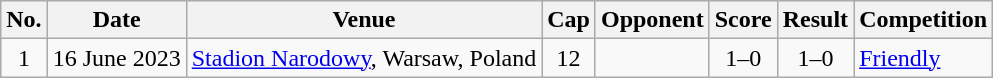<table class="wikitable sortable">
<tr>
<th scope="col">No.</th>
<th scope="col">Date</th>
<th scope="col">Venue</th>
<th scope="col">Cap</th>
<th scope="col">Opponent</th>
<th scope="col">Score</th>
<th scope="col">Result</th>
<th scope="col">Competition</th>
</tr>
<tr>
<td align="center">1</td>
<td>16 June 2023</td>
<td><a href='#'>Stadion Narodowy</a>, Warsaw, Poland</td>
<td align="center">12</td>
<td></td>
<td align="center">1–0</td>
<td align="center">1–0</td>
<td><a href='#'>Friendly</a></td>
</tr>
</table>
